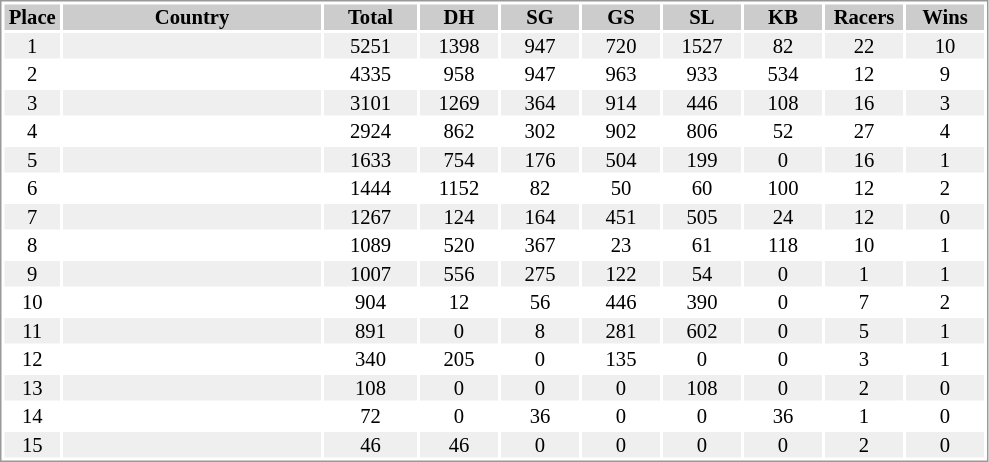<table border="0" style="border: 1px solid #999; background-color:#FFFFFF; text-align:center; font-size:86%; line-height:15px;">
<tr align="center" bgcolor="#CCCCCC">
<th width=35>Place</th>
<th width=170>Country</th>
<th width=60>Total</th>
<th width=50>DH</th>
<th width=50>SG</th>
<th width=50>GS</th>
<th width=50>SL</th>
<th width=50>KB</th>
<th width=50>Racers</th>
<th width=50>Wins</th>
</tr>
<tr bgcolor="#EFEFEF">
<td>1</td>
<td align="left"></td>
<td>5251</td>
<td>1398</td>
<td>947</td>
<td>720</td>
<td>1527</td>
<td>82</td>
<td>22</td>
<td>10</td>
</tr>
<tr>
<td>2</td>
<td align="left"></td>
<td>4335</td>
<td>958</td>
<td>947</td>
<td>963</td>
<td>933</td>
<td>534</td>
<td>12</td>
<td>9</td>
</tr>
<tr bgcolor="#EFEFEF">
<td>3</td>
<td align="left"></td>
<td>3101</td>
<td>1269</td>
<td>364</td>
<td>914</td>
<td>446</td>
<td>108</td>
<td>16</td>
<td>3</td>
</tr>
<tr>
<td>4</td>
<td align="left"></td>
<td>2924</td>
<td>862</td>
<td>302</td>
<td>902</td>
<td>806</td>
<td>52</td>
<td>27</td>
<td>4</td>
</tr>
<tr bgcolor="#EFEFEF">
<td>5</td>
<td align="left"></td>
<td>1633</td>
<td>754</td>
<td>176</td>
<td>504</td>
<td>199</td>
<td>0</td>
<td>16</td>
<td>1</td>
</tr>
<tr>
<td>6</td>
<td align="left"></td>
<td>1444</td>
<td>1152</td>
<td>82</td>
<td>50</td>
<td>60</td>
<td>100</td>
<td>12</td>
<td>2</td>
</tr>
<tr bgcolor="#EFEFEF">
<td>7</td>
<td align="left"></td>
<td>1267</td>
<td>124</td>
<td>164</td>
<td>451</td>
<td>505</td>
<td>24</td>
<td>12</td>
<td>0</td>
</tr>
<tr>
<td>8</td>
<td align="left"></td>
<td>1089</td>
<td>520</td>
<td>367</td>
<td>23</td>
<td>61</td>
<td>118</td>
<td>10</td>
<td>1</td>
</tr>
<tr bgcolor="#EFEFEF">
<td>9</td>
<td align="left"></td>
<td>1007</td>
<td>556</td>
<td>275</td>
<td>122</td>
<td>54</td>
<td>0</td>
<td>1</td>
<td>1</td>
</tr>
<tr>
<td>10</td>
<td align="left"></td>
<td>904</td>
<td>12</td>
<td>56</td>
<td>446</td>
<td>390</td>
<td>0</td>
<td>7</td>
<td>2</td>
</tr>
<tr bgcolor="#EFEFEF">
<td>11</td>
<td align="left"></td>
<td>891</td>
<td>0</td>
<td>8</td>
<td>281</td>
<td>602</td>
<td>0</td>
<td>5</td>
<td>1</td>
</tr>
<tr>
<td>12</td>
<td align="left"></td>
<td>340</td>
<td>205</td>
<td>0</td>
<td>135</td>
<td>0</td>
<td>0</td>
<td>3</td>
<td>1</td>
</tr>
<tr bgcolor="#EFEFEF">
<td>13</td>
<td align="left"></td>
<td>108</td>
<td>0</td>
<td>0</td>
<td>0</td>
<td>108</td>
<td>0</td>
<td>2</td>
<td>0</td>
</tr>
<tr>
<td>14</td>
<td align="left"></td>
<td>72</td>
<td>0</td>
<td>36</td>
<td>0</td>
<td>0</td>
<td>36</td>
<td>1</td>
<td>0</td>
</tr>
<tr bgcolor="#EFEFEF">
<td>15</td>
<td align="left"></td>
<td>46</td>
<td>46</td>
<td>0</td>
<td>0</td>
<td>0</td>
<td>0</td>
<td>2</td>
<td>0</td>
</tr>
</table>
